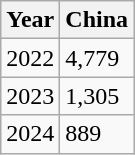<table class="wikitable">
<tr>
<th>Year</th>
<th>China</th>
</tr>
<tr>
<td>2022</td>
<td>4,779</td>
</tr>
<tr>
<td>2023</td>
<td>1,305</td>
</tr>
<tr>
<td>2024</td>
<td>889</td>
</tr>
</table>
